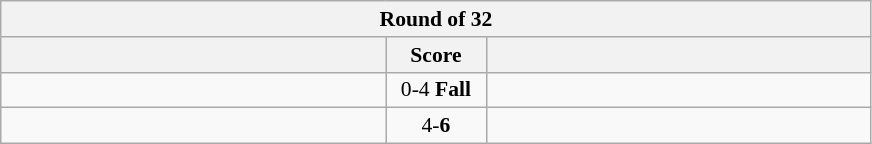<table class="wikitable" style="text-align: center; font-size:90% ">
<tr>
<th colspan=3>Round of 32</th>
</tr>
<tr>
<th align="right" width="250"></th>
<th width="60">Score</th>
<th align="left" width="250"></th>
</tr>
<tr>
<td align=left></td>
<td align=center>0-4 <strong>Fall</strong></td>
<td align=left><strong></strong></td>
</tr>
<tr>
<td align=left></td>
<td align=center>4-<strong>6</strong></td>
<td align=left></td>
</tr>
</table>
